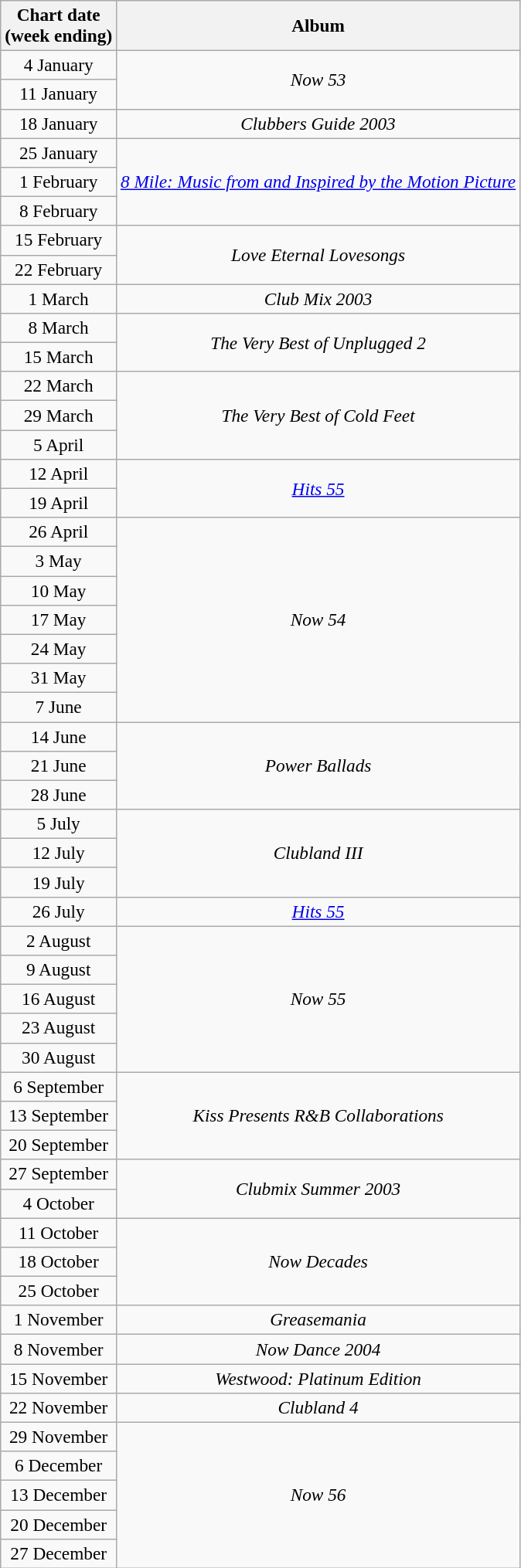<table class="wikitable" style="font-size:97%; text-align:center;">
<tr>
<th>Chart date<br>(week ending)</th>
<th>Album</th>
</tr>
<tr>
<td>4 January</td>
<td rowspan="2"><em>Now 53</em></td>
</tr>
<tr>
<td>11 January</td>
</tr>
<tr>
<td>18 January</td>
<td><em>Clubbers Guide 2003</em></td>
</tr>
<tr>
<td>25 January</td>
<td rowspan="3"><em><a href='#'>8 Mile: Music from and Inspired by the Motion Picture</a></em></td>
</tr>
<tr>
<td>1 February</td>
</tr>
<tr>
<td>8 February</td>
</tr>
<tr>
<td>15 February</td>
<td rowspan="2"><em>Love Eternal Lovesongs</em></td>
</tr>
<tr>
<td>22 February</td>
</tr>
<tr>
<td>1 March</td>
<td><em>Club Mix 2003</em></td>
</tr>
<tr>
<td>8 March</td>
<td rowspan="2"><em>The Very Best of Unplugged 2</em></td>
</tr>
<tr>
<td>15 March</td>
</tr>
<tr>
<td>22 March</td>
<td rowspan="3"><em>The Very Best of Cold Feet</em></td>
</tr>
<tr>
<td>29 March</td>
</tr>
<tr>
<td>5 April</td>
</tr>
<tr>
<td>12 April</td>
<td rowspan="2"><em><a href='#'>Hits 55</a></em></td>
</tr>
<tr>
<td>19 April</td>
</tr>
<tr>
<td>26 April</td>
<td rowspan="7"><em>Now 54</em></td>
</tr>
<tr>
<td>3 May</td>
</tr>
<tr>
<td>10 May</td>
</tr>
<tr>
<td>17 May</td>
</tr>
<tr>
<td>24 May</td>
</tr>
<tr>
<td>31 May</td>
</tr>
<tr>
<td>7 June</td>
</tr>
<tr>
<td>14 June</td>
<td rowspan="3"><em>Power Ballads</em></td>
</tr>
<tr>
<td>21 June</td>
</tr>
<tr>
<td>28 June</td>
</tr>
<tr>
<td>5 July</td>
<td rowspan="3"><em>Clubland III</em></td>
</tr>
<tr>
<td>12 July</td>
</tr>
<tr>
<td>19 July</td>
</tr>
<tr>
<td>26 July</td>
<td><em><a href='#'>Hits 55</a></em></td>
</tr>
<tr>
<td>2 August</td>
<td rowspan="5"><em>Now 55</em></td>
</tr>
<tr>
<td>9 August</td>
</tr>
<tr>
<td>16 August</td>
</tr>
<tr>
<td>23 August</td>
</tr>
<tr>
<td>30 August</td>
</tr>
<tr>
<td>6 September</td>
<td rowspan="3"><em>Kiss Presents R&B Collaborations</em></td>
</tr>
<tr>
<td>13 September</td>
</tr>
<tr>
<td>20 September</td>
</tr>
<tr>
<td>27 September</td>
<td rowspan="2"><em>Clubmix Summer 2003</em></td>
</tr>
<tr>
<td>4 October</td>
</tr>
<tr>
<td>11 October</td>
<td rowspan="3"><em>Now Decades</em></td>
</tr>
<tr>
<td>18 October</td>
</tr>
<tr>
<td>25 October</td>
</tr>
<tr>
<td>1 November</td>
<td><em>Greasemania</em></td>
</tr>
<tr>
<td>8 November</td>
<td><em>Now Dance 2004</em></td>
</tr>
<tr>
<td>15 November</td>
<td><em>Westwood: Platinum Edition</em></td>
</tr>
<tr>
<td>22 November</td>
<td><em>Clubland 4</em></td>
</tr>
<tr>
<td>29 November</td>
<td rowspan="5"><em>Now 56</em></td>
</tr>
<tr>
<td>6 December</td>
</tr>
<tr>
<td>13 December</td>
</tr>
<tr>
<td>20 December</td>
</tr>
<tr>
<td>27 December</td>
</tr>
</table>
